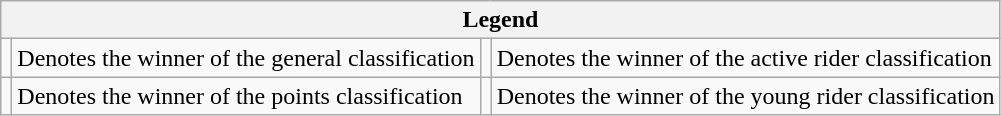<table class="wikitable">
<tr>
<th colspan="4">Legend</th>
</tr>
<tr>
<td></td>
<td>Denotes the winner of the general classification</td>
<td></td>
<td>Denotes the winner of the active rider classification</td>
</tr>
<tr>
<td></td>
<td>Denotes the winner of the points classification</td>
<td></td>
<td>Denotes the winner of the young rider classification</td>
</tr>
</table>
